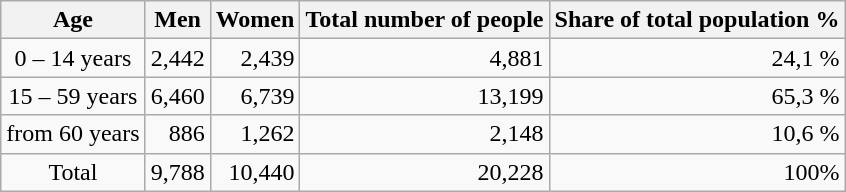<table class="wikitable">
<tr>
<th>Age</th>
<th>Men</th>
<th>Women</th>
<th>Total number of people</th>
<th>Share of total population %</th>
</tr>
<tr>
<td align="center">0 – 14 years</td>
<td align="right">2,442</td>
<td align="right">2,439</td>
<td align="right">4,881</td>
<td align="right">24,1 %</td>
</tr>
<tr>
<td align="center">15 – 59 years</td>
<td align="right">6,460</td>
<td align="right">6,739</td>
<td align="right">13,199</td>
<td align="right">65,3 %</td>
</tr>
<tr>
<td align="center">from 60 years</td>
<td align="right">886</td>
<td align="right">1,262</td>
<td align="right">2,148</td>
<td align="right">10,6 %</td>
</tr>
<tr>
<td align="center">Total</td>
<td align="right">9,788</td>
<td align="right">10,440</td>
<td align="right">20,228</td>
<td align="right">100%</td>
</tr>
</table>
